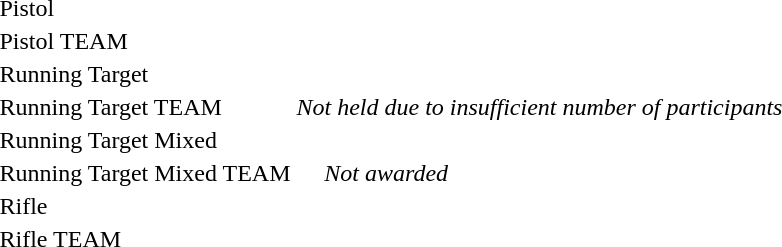<table>
<tr>
<td>Pistol</td>
<td></td>
<td></td>
<td></td>
</tr>
<tr>
<td>Pistol TEAM</td>
<td></td>
<td></td>
<td></td>
</tr>
<tr>
<td>Running Target</td>
<td></td>
<td></td>
<td></td>
</tr>
<tr>
<td>Running Target TEAM</td>
<td colspan=3><em>Not held due to insufficient number of participants</em></td>
</tr>
<tr>
<td>Running Target Mixed</td>
<td></td>
<td></td>
<td></td>
</tr>
<tr>
<td>Running Target Mixed TEAM</td>
<td></td>
<td></td>
<td><em>Not awarded</em></td>
</tr>
<tr>
<td>Rifle</td>
<td></td>
<td></td>
<td></td>
</tr>
<tr>
<td>Rifle TEAM</td>
<td></td>
<td></td>
<td></td>
</tr>
</table>
